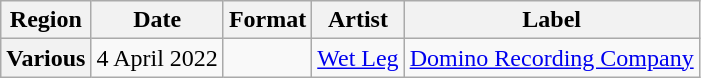<table class="wikitable plainrowheaders">
<tr>
<th scope="col">Region</th>
<th scope="col">Date</th>
<th scope="col">Format</th>
<th scope="col">Artist</th>
<th scope="col">Label</th>
</tr>
<tr>
<th scope="row">Various</th>
<td>4 April 2022</td>
<td></td>
<td><a href='#'>Wet Leg</a></td>
<td><a href='#'>Domino Recording Company</a></td>
</tr>
</table>
